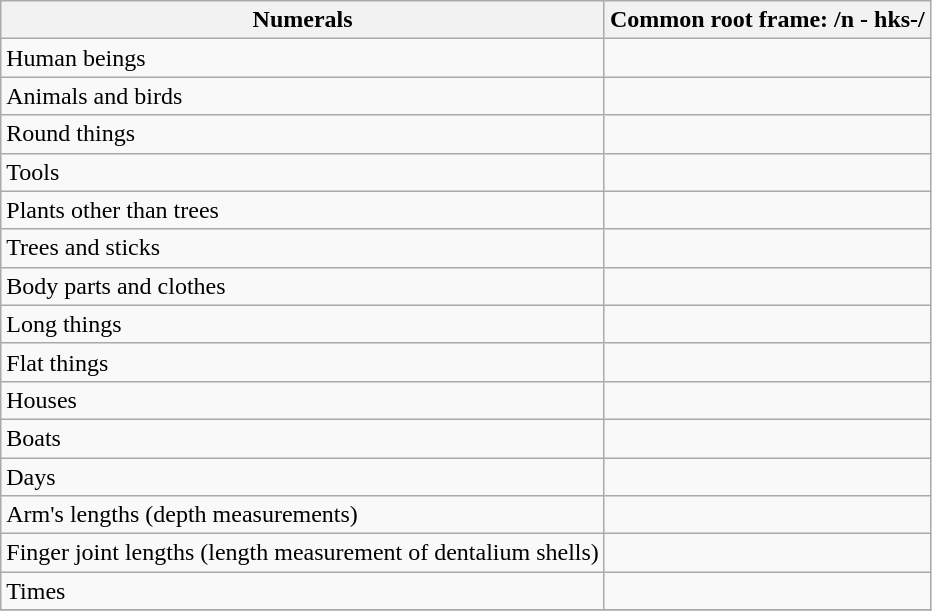<table class="wikitable">
<tr>
<th>Numerals</th>
<th>Common root frame: /n - hks-/</th>
</tr>
<tr>
<td>Human beings</td>
<td></td>
</tr>
<tr>
<td>Animals and birds</td>
<td></td>
</tr>
<tr>
<td>Round things</td>
<td></td>
</tr>
<tr>
<td>Tools</td>
<td></td>
</tr>
<tr>
<td>Plants other than trees</td>
<td></td>
</tr>
<tr>
<td>Trees and sticks</td>
<td></td>
</tr>
<tr>
<td>Body parts and clothes</td>
<td></td>
</tr>
<tr>
<td>Long things</td>
<td></td>
</tr>
<tr>
<td>Flat things</td>
<td></td>
</tr>
<tr>
<td>Houses</td>
<td></td>
</tr>
<tr>
<td>Boats</td>
<td></td>
</tr>
<tr>
<td>Days</td>
<td></td>
</tr>
<tr>
<td>Arm's lengths (depth measurements)</td>
<td></td>
</tr>
<tr>
<td>Finger joint lengths (length measurement of dentalium shells)</td>
<td></td>
</tr>
<tr>
<td>Times</td>
<td></td>
</tr>
<tr>
</tr>
</table>
